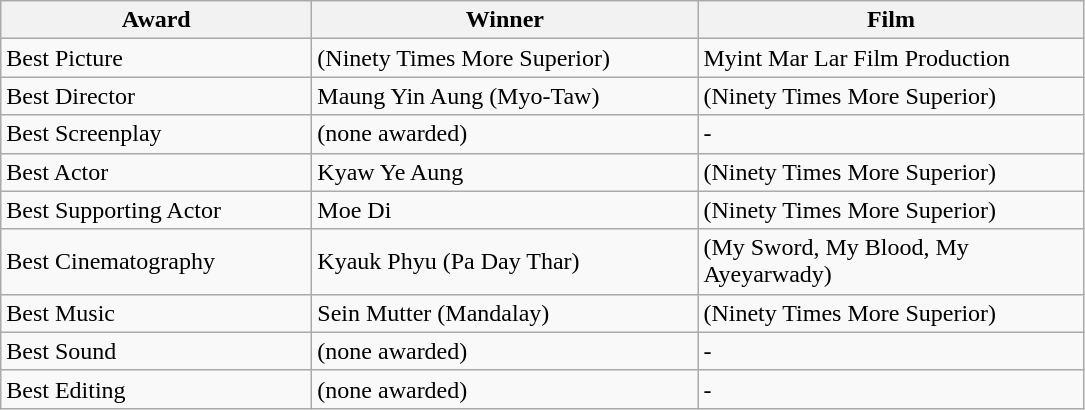<table class="wikitable">
<tr>
<th width="200"><strong>Award</strong></th>
<th width="250"><strong>Winner</strong></th>
<th width="250"><strong>Film</strong></th>
</tr>
<tr>
<td>Best Picture</td>
<td> (Ninety Times More Superior)</td>
<td>Myint Mar Lar Film Production</td>
</tr>
<tr>
<td>Best Director</td>
<td>Maung Yin Aung (Myo-Taw)</td>
<td> (Ninety Times More Superior)</td>
</tr>
<tr>
<td>Best Screenplay</td>
<td>(none awarded)</td>
<td>-</td>
</tr>
<tr>
<td>Best Actor</td>
<td>Kyaw Ye Aung</td>
<td> (Ninety Times More Superior)</td>
</tr>
<tr>
<td>Best Supporting Actor</td>
<td>Moe Di</td>
<td> (Ninety Times More Superior)</td>
</tr>
<tr>
<td>Best Cinematography</td>
<td>Kyauk Phyu (Pa Day Thar)</td>
<td> (My Sword, My Blood, My Ayeyarwady)</td>
</tr>
<tr>
<td>Best Music</td>
<td>Sein Mutter (Mandalay)</td>
<td> (Ninety Times More Superior)</td>
</tr>
<tr>
<td>Best Sound</td>
<td>(none awarded)</td>
<td>-</td>
</tr>
<tr>
<td>Best Editing</td>
<td>(none awarded)</td>
<td>-</td>
</tr>
</table>
